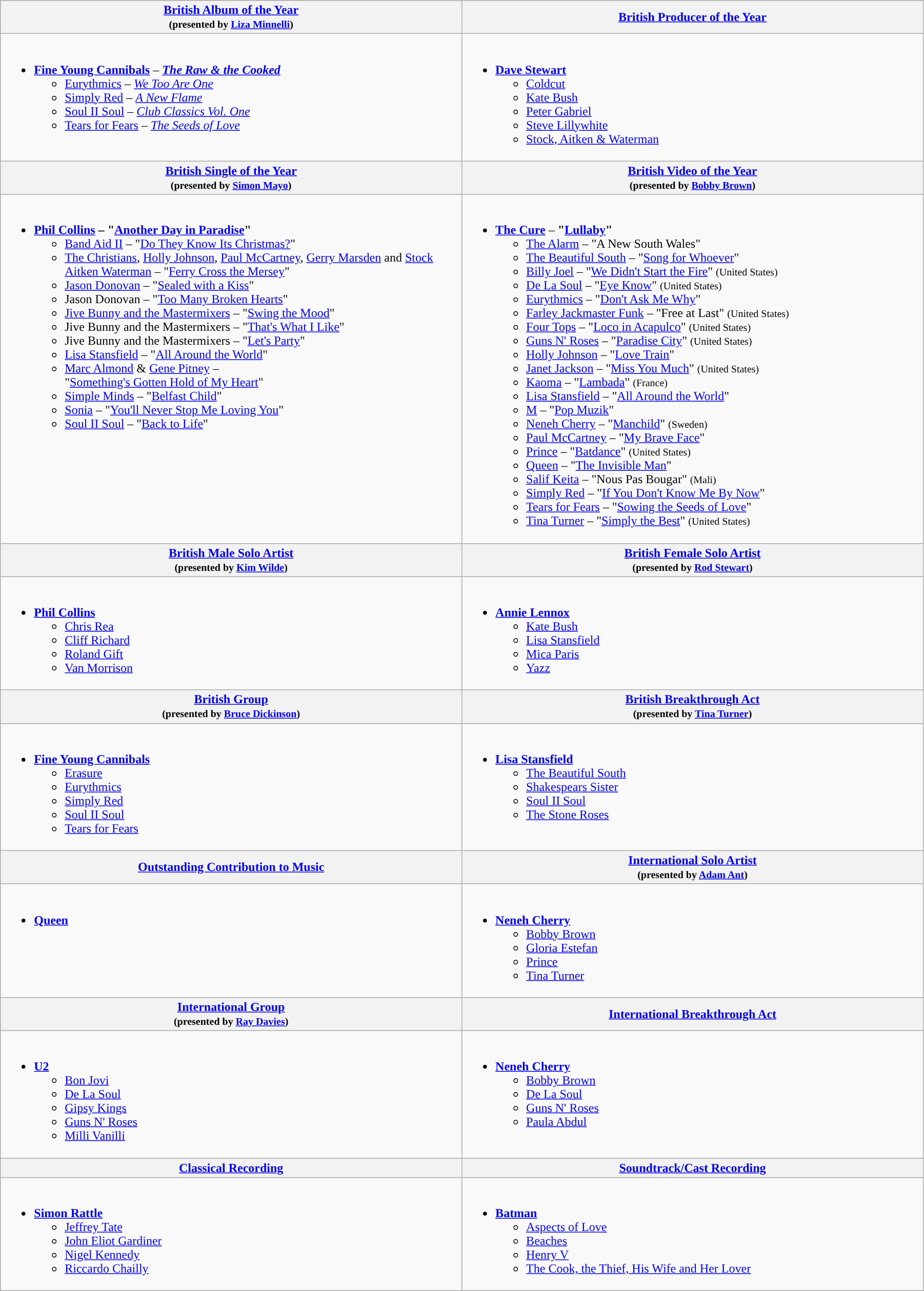<table class="wikitable" style="width:95%">
<tr bgcolor="#bebebe">
<th width="50%"><a href='#'>British Album of the Year</a><br><small>(presented by <a href='#'>Liza Minnelli</a>)</small></th>
<th width="50%"><a href='#'>British Producer of the Year</a></th>
</tr>
<tr>
<td valign="top"><br><ul><li><strong><a href='#'>Fine Young Cannibals</a></strong> – <strong><em><a href='#'>The Raw & the Cooked</a></em></strong><ul><li><a href='#'>Eurythmics</a> – <em><a href='#'>We Too Are One</a></em></li><li><a href='#'>Simply Red</a> – <em><a href='#'>A New Flame</a></em></li><li><a href='#'>Soul II Soul</a> – <em><a href='#'>Club Classics Vol. One</a></em></li><li><a href='#'>Tears for Fears</a> – <em><a href='#'>The Seeds of Love</a></em></li></ul></li></ul></td>
<td valign="top"><br><ul><li><strong><a href='#'>Dave Stewart</a></strong><ul><li><a href='#'>Coldcut</a></li><li><a href='#'>Kate Bush</a></li><li><a href='#'>Peter Gabriel</a></li><li><a href='#'>Steve Lillywhite</a></li><li><a href='#'>Stock, Aitken & Waterman</a></li></ul></li></ul></td>
</tr>
<tr>
<th width="50%"><a href='#'>British Single of the Year</a><br><small>(presented by <a href='#'>Simon Mayo</a>)</small></th>
<th width="50%"><a href='#'>British Video of the Year</a><br><small>(presented by <a href='#'>Bobby Brown</a>)</small></th>
</tr>
<tr>
<td valign="top"><br><ul><li><strong><a href='#'>Phil Collins</a> – "<a href='#'>Another Day in Paradise</a>"</strong><ul><li><a href='#'>Band Aid II</a> – "<a href='#'>Do They Know Its Christmas?</a>"</li><li><a href='#'>The Christians</a>, <a href='#'>Holly Johnson</a>, <a href='#'>Paul McCartney</a>, <a href='#'>Gerry Marsden</a> and <a href='#'>Stock Aitken Waterman</a> – "<a href='#'>Ferry Cross the Mersey</a>"</li><li><a href='#'>Jason Donovan</a> – "<a href='#'>Sealed with a Kiss</a>"</li><li>Jason Donovan – "<a href='#'>Too Many Broken Hearts</a>"</li><li><a href='#'>Jive Bunny and the Mastermixers</a> – "<a href='#'>Swing the Mood</a>"</li><li>Jive Bunny and the Mastermixers – "<a href='#'>That's What I Like</a>"</li><li>Jive Bunny and the Mastermixers – "<a href='#'>Let's Party</a>"</li><li><a href='#'>Lisa Stansfield</a> – "<a href='#'>All Around the World</a>"</li><li><a href='#'>Marc Almond</a> & <a href='#'>Gene Pitney</a> –<br>"<a href='#'>Something's Gotten Hold of My Heart</a>"</li><li><a href='#'>Simple Minds</a> – "<a href='#'>Belfast Child</a>"</li><li><a href='#'>Sonia</a> – "<a href='#'>You'll Never Stop Me Loving You</a>"</li><li><a href='#'>Soul II Soul</a> – "<a href='#'>Back to Life</a>"</li></ul></li></ul></td>
<td valign="top"><br><ul><li><strong><a href='#'>The Cure</a></strong> – <strong>"<a href='#'>Lullaby</a>"</strong><ul><li><a href='#'>The Alarm</a> – "A New South Wales"</li><li><a href='#'>The Beautiful South</a> – "<a href='#'>Song for Whoever</a>"</li><li><a href='#'>Billy Joel</a> – "<a href='#'>We Didn't Start the Fire</a>" <small>(United States)</small></li><li><a href='#'>De La Soul</a> – "<a href='#'>Eye Know</a>" <small>(United States)</small></li><li><a href='#'>Eurythmics</a> – "<a href='#'>Don't Ask Me Why</a>"</li><li><a href='#'>Farley Jackmaster Funk</a> – "Free at Last" <small>(United States)</small></li><li><a href='#'>Four Tops</a> – "<a href='#'>Loco in Acapulco</a>" <small>(United States)</small></li><li><a href='#'>Guns N' Roses</a> – "<a href='#'>Paradise City</a>" <small>(United States)</small></li><li><a href='#'>Holly Johnson</a> – "<a href='#'>Love Train</a>"</li><li><a href='#'>Janet Jackson</a> – "<a href='#'>Miss You Much</a>" <small>(United States)</small></li><li><a href='#'>Kaoma</a> – "<a href='#'>Lambada</a>" <small>(France)</small></li><li><a href='#'>Lisa Stansfield</a> – "<a href='#'>All Around the World</a>"</li><li><a href='#'>M</a> – "<a href='#'>Pop Muzik</a>"</li><li><a href='#'>Neneh Cherry</a> – "<a href='#'>Manchild</a>" <small>(Sweden)</small></li><li><a href='#'>Paul McCartney</a> – "<a href='#'>My Brave Face</a>"</li><li><a href='#'>Prince</a> – "<a href='#'>Batdance</a>" <small>(United States)</small></li><li><a href='#'>Queen</a> – "<a href='#'>The Invisible Man</a>"</li><li><a href='#'>Salif Keita</a> – "Nous Pas Bougar" <small>(Mali)</small></li><li><a href='#'>Simply Red</a> – "<a href='#'>If You Don't Know Me By Now</a>"</li><li><a href='#'>Tears for Fears</a> – "<a href='#'>Sowing the Seeds of Love</a>"</li><li><a href='#'>Tina Turner</a> – "<a href='#'>Simply the Best</a>" <small>(United States)</small></li></ul></li></ul></td>
</tr>
<tr>
<th width="50%"><a href='#'>British Male Solo Artist</a><br><small>(presented by <a href='#'>Kim Wilde</a>)</small></th>
<th width="50%"><a href='#'>British Female Solo Artist</a><br><small>(presented by <a href='#'>Rod Stewart</a>)</small></th>
</tr>
<tr>
<td valign="top"><br><ul><li><strong><a href='#'>Phil Collins</a></strong><ul><li><a href='#'>Chris Rea</a></li><li><a href='#'>Cliff Richard</a></li><li><a href='#'>Roland Gift</a></li><li><a href='#'>Van Morrison</a></li></ul></li></ul></td>
<td valign=top><br><ul><li><strong><a href='#'>Annie Lennox</a></strong><ul><li><a href='#'>Kate Bush</a></li><li><a href='#'>Lisa Stansfield</a></li><li><a href='#'>Mica Paris</a></li><li><a href='#'>Yazz</a></li></ul></li></ul></td>
</tr>
<tr>
<th width="50%"><a href='#'>British Group</a><br><small>(presented by <a href='#'>Bruce Dickinson</a>)</small></th>
<th width="50%"><a href='#'>British Breakthrough Act</a><br><small>(presented by <a href='#'>Tina Turner</a>)</small></th>
</tr>
<tr>
<td valign=top><br><ul><li><strong><a href='#'>Fine Young Cannibals</a></strong><ul><li><a href='#'>Erasure</a></li><li><a href='#'>Eurythmics</a></li><li><a href='#'>Simply Red</a></li><li><a href='#'>Soul II Soul</a></li><li><a href='#'>Tears for Fears</a></li></ul></li></ul></td>
<td valign=top><br><ul><li><strong><a href='#'>Lisa Stansfield</a></strong><ul><li><a href='#'>The Beautiful South</a></li><li><a href='#'>Shakespears Sister</a></li><li><a href='#'>Soul II Soul</a></li><li><a href='#'>The Stone Roses</a></li></ul></li></ul></td>
</tr>
<tr>
<th width="50%"><a href='#'>Outstanding Contribution to Music</a></th>
<th width="50%"><a href='#'>International Solo Artist</a><br><small>(presented by <a href='#'>Adam Ant</a>)</small></th>
</tr>
<tr>
<td valign=top><br><ul><li><strong><a href='#'>Queen</a></strong></li></ul></td>
<td valign=top><br><ul><li><strong><a href='#'>Neneh Cherry</a></strong><ul><li><a href='#'>Bobby Brown</a></li><li><a href='#'>Gloria Estefan</a></li><li><a href='#'>Prince</a></li><li><a href='#'>Tina Turner</a></li></ul></li></ul></td>
</tr>
<tr>
<th width="50%"><a href='#'>International Group</a><br><small>(presented by <a href='#'>Ray Davies</a>)</small></th>
<th width="50%"><a href='#'>International Breakthrough Act</a></th>
</tr>
<tr>
<td valign=top><br><ul><li><strong><a href='#'>U2</a></strong><ul><li><a href='#'>Bon Jovi</a></li><li><a href='#'>De La Soul</a></li><li><a href='#'>Gipsy Kings</a></li><li><a href='#'>Guns N' Roses</a></li><li><a href='#'>Milli Vanilli</a></li></ul></li></ul></td>
<td valign="top"><br><ul><li><strong><a href='#'>Neneh Cherry</a></strong><ul><li><a href='#'>Bobby Brown</a></li><li><a href='#'>De La Soul</a></li><li><a href='#'>Guns N' Roses</a></li><li><a href='#'>Paula Abdul</a></li></ul></li></ul></td>
</tr>
<tr>
<th width="50%"><a href='#'>Classical Recording</a></th>
<th width="50%"><a href='#'>Soundtrack/Cast Recording</a></th>
</tr>
<tr>
<td valign=top><br><ul><li><strong><a href='#'>Simon Rattle</a></strong><ul><li><a href='#'>Jeffrey Tate</a></li><li><a href='#'>John Eliot Gardiner</a></li><li><a href='#'>Nigel Kennedy</a></li><li><a href='#'>Riccardo Chailly</a></li></ul></li></ul></td>
<td valign=top><br><ul><li><strong><a href='#'>Batman</a></strong><ul><li><a href='#'>Aspects of Love</a></li><li><a href='#'>Beaches</a></li><li><a href='#'>Henry V</a></li><li><a href='#'>The Cook, the Thief, His Wife and Her Lover</a></li></ul></li></ul></td>
</tr>
</table>
